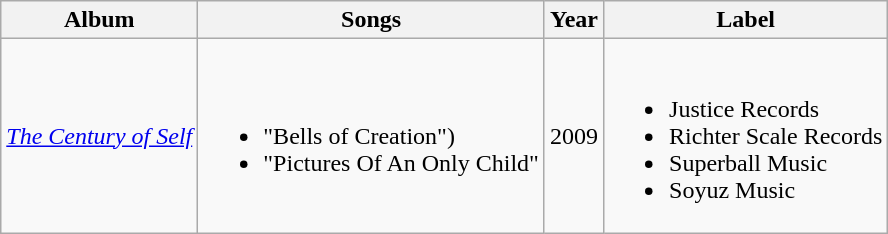<table class="wikitable">
<tr>
<th>Album</th>
<th>Songs</th>
<th>Year</th>
<th>Label</th>
</tr>
<tr>
<td><em><a href='#'>The Century of Self</a></em></td>
<td><br><ul><li>"Bells of Creation")</li><li>"Pictures Of An Only Child"</li></ul></td>
<td>2009</td>
<td><br><ul><li>Justice Records</li><li>Richter Scale Records</li><li>Superball Music</li><li>Soyuz Music</li></ul></td>
</tr>
</table>
